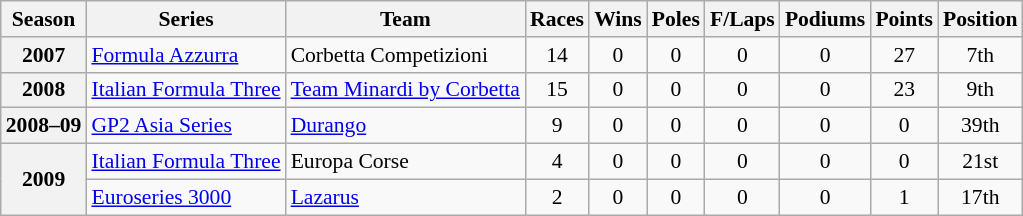<table class="wikitable" style="font-size: 90%; text-align:center">
<tr>
<th>Season</th>
<th>Series</th>
<th>Team</th>
<th>Races</th>
<th>Wins</th>
<th>Poles</th>
<th>F/Laps</th>
<th>Podiums</th>
<th>Points</th>
<th>Position</th>
</tr>
<tr>
<th>2007</th>
<td align=left><a href='#'>Formula Azzurra</a></td>
<td align=left>Corbetta Competizioni</td>
<td>14</td>
<td>0</td>
<td>0</td>
<td>0</td>
<td>0</td>
<td>27</td>
<td>7th</td>
</tr>
<tr>
<th>2008</th>
<td align=left><a href='#'>Italian Formula Three</a></td>
<td align=left><a href='#'>Team Minardi by Corbetta</a></td>
<td>15</td>
<td>0</td>
<td>0</td>
<td>0</td>
<td>0</td>
<td>23</td>
<td>9th</td>
</tr>
<tr>
<th>2008–09</th>
<td align=left><a href='#'>GP2 Asia Series</a></td>
<td align=left><a href='#'>Durango</a></td>
<td>9</td>
<td>0</td>
<td>0</td>
<td>0</td>
<td>0</td>
<td>0</td>
<td>39th</td>
</tr>
<tr>
<th rowspan=2>2009</th>
<td align=left><a href='#'>Italian Formula Three</a></td>
<td align=left>Europa Corse</td>
<td>4</td>
<td>0</td>
<td>0</td>
<td>0</td>
<td>0</td>
<td>0</td>
<td>21st</td>
</tr>
<tr>
<td align=left><a href='#'>Euroseries 3000</a></td>
<td align=left><a href='#'>Lazarus</a></td>
<td>2</td>
<td>0</td>
<td>0</td>
<td>0</td>
<td>0</td>
<td>1</td>
<td>17th</td>
</tr>
</table>
